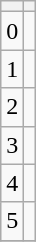<table class="wikitable" style="text-align: right;">
<tr>
<th></th>
<th></th>
</tr>
<tr>
<td>0</td>
<td></td>
</tr>
<tr>
<td>1</td>
<td></td>
</tr>
<tr>
<td>2</td>
<td></td>
</tr>
<tr>
<td>3</td>
<td></td>
</tr>
<tr>
<td>4</td>
<td></td>
</tr>
<tr>
<td>5</td>
<td></td>
</tr>
<tr>
</tr>
</table>
